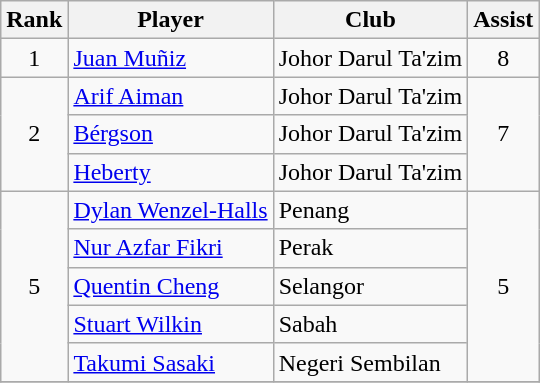<table class="wikitable" style="text-align:center">
<tr>
<th>Rank</th>
<th>Player</th>
<th>Club</th>
<th>Assist</th>
</tr>
<tr>
<td>1</td>
<td style="text-align:left;"> <a href='#'>Juan Muñiz</a></td>
<td style="text-align:left;">Johor Darul Ta'zim</td>
<td>8</td>
</tr>
<tr>
<td rowspan=3>2</td>
<td style="text-align:left;"> <a href='#'>Arif Aiman</a></td>
<td style="text-align:left;">Johor Darul Ta'zim</td>
<td rowspan=3>7</td>
</tr>
<tr>
<td style="text-align:left;"> <a href='#'>Bérgson</a></td>
<td style="text-align:left;">Johor Darul Ta'zim</td>
</tr>
<tr>
<td style="text-align:left;"> <a href='#'>Heberty</a></td>
<td style="text-align:left;">Johor Darul Ta'zim</td>
</tr>
<tr>
<td rowspan=5>5</td>
<td style="text-align:left;"> <a href='#'>Dylan Wenzel-Halls</a></td>
<td style="text-align:left;">Penang</td>
<td rowspan=5>5</td>
</tr>
<tr>
<td style="text-align:left;"> <a href='#'>Nur Azfar Fikri</a></td>
<td style="text-align:left;">Perak</td>
</tr>
<tr>
<td style="text-align:left;"> <a href='#'>Quentin Cheng</a></td>
<td style="text-align:left;">Selangor</td>
</tr>
<tr>
<td style="text-align:left;"> <a href='#'>Stuart Wilkin</a></td>
<td style="text-align:left;">Sabah</td>
</tr>
<tr>
<td style="text-align:left;"> <a href='#'>Takumi Sasaki</a></td>
<td style="text-align:left;">Negeri Sembilan</td>
</tr>
<tr>
</tr>
</table>
